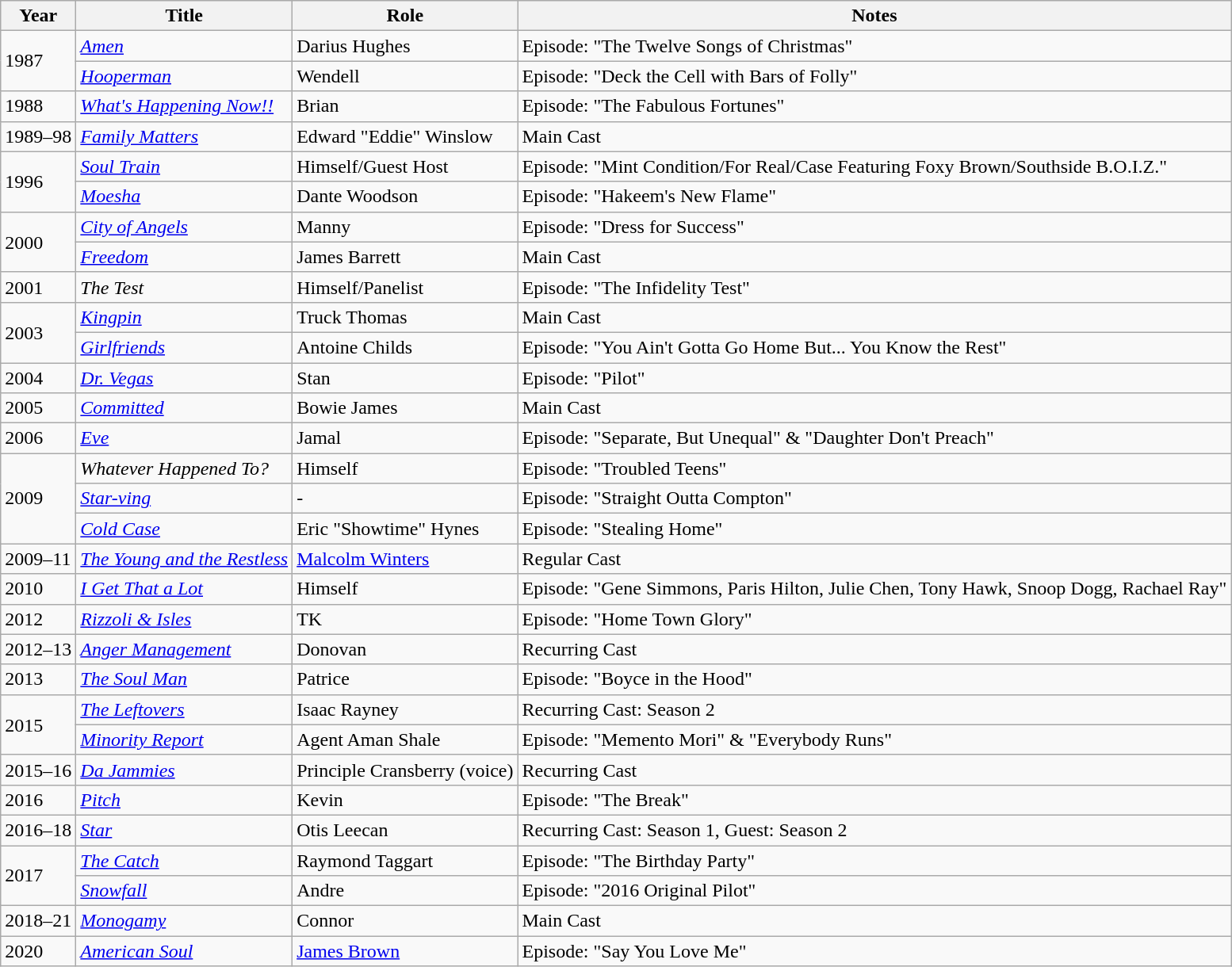<table class="wikitable plainrowheaders sortable" style="margin-right: 0;">
<tr>
<th>Year</th>
<th>Title</th>
<th>Role</th>
<th>Notes</th>
</tr>
<tr>
<td rowspan=2>1987</td>
<td><em><a href='#'>Amen</a></em></td>
<td>Darius Hughes</td>
<td>Episode: "The Twelve Songs of Christmas"</td>
</tr>
<tr>
<td><em><a href='#'>Hooperman</a></em></td>
<td>Wendell</td>
<td>Episode: "Deck the Cell with Bars of Folly"</td>
</tr>
<tr>
<td>1988</td>
<td><em><a href='#'>What's Happening Now!!</a></em></td>
<td>Brian</td>
<td>Episode: "The Fabulous Fortunes"</td>
</tr>
<tr>
<td>1989–98</td>
<td><em><a href='#'>Family Matters</a></em></td>
<td>Edward "Eddie" Winslow</td>
<td>Main Cast</td>
</tr>
<tr>
<td rowspan=2>1996</td>
<td><em><a href='#'>Soul Train</a></em></td>
<td>Himself/Guest Host</td>
<td>Episode: "Mint Condition/For Real/Case Featuring Foxy Brown/Southside B.O.I.Z."</td>
</tr>
<tr>
<td><em><a href='#'>Moesha</a></em></td>
<td>Dante Woodson</td>
<td>Episode: "Hakeem's New Flame"</td>
</tr>
<tr>
<td rowspan=2>2000</td>
<td><em><a href='#'>City of Angels</a></em></td>
<td>Manny</td>
<td>Episode: "Dress for Success"</td>
</tr>
<tr>
<td><em><a href='#'>Freedom</a></em></td>
<td>James Barrett</td>
<td>Main Cast</td>
</tr>
<tr>
<td>2001</td>
<td><em>The Test</em></td>
<td>Himself/Panelist</td>
<td>Episode: "The Infidelity Test"</td>
</tr>
<tr>
<td rowspan=2>2003</td>
<td><em><a href='#'>Kingpin</a></em></td>
<td>Truck Thomas</td>
<td>Main Cast</td>
</tr>
<tr>
<td><em><a href='#'>Girlfriends</a></em></td>
<td>Antoine Childs</td>
<td>Episode: "You Ain't Gotta Go Home But... You Know the Rest"</td>
</tr>
<tr>
<td>2004</td>
<td><em><a href='#'>Dr. Vegas</a></em></td>
<td>Stan</td>
<td>Episode: "Pilot"</td>
</tr>
<tr>
<td>2005</td>
<td><em><a href='#'>Committed</a></em></td>
<td>Bowie James</td>
<td>Main Cast</td>
</tr>
<tr>
<td>2006</td>
<td><em><a href='#'>Eve</a></em></td>
<td>Jamal</td>
<td>Episode: "Separate, But Unequal" & "Daughter Don't Preach"</td>
</tr>
<tr>
<td rowspan=3>2009</td>
<td><em>Whatever Happened To?</em></td>
<td>Himself</td>
<td>Episode: "Troubled Teens"</td>
</tr>
<tr>
<td><em><a href='#'>Star-ving</a></em></td>
<td>-</td>
<td>Episode: "Straight Outta Compton"</td>
</tr>
<tr>
<td><em><a href='#'>Cold Case</a></em></td>
<td>Eric "Showtime" Hynes</td>
<td>Episode: "Stealing Home"</td>
</tr>
<tr>
<td>2009–11</td>
<td><em><a href='#'>The Young and the Restless</a></em></td>
<td><a href='#'>Malcolm Winters</a></td>
<td>Regular Cast</td>
</tr>
<tr>
<td>2010</td>
<td><em><a href='#'>I Get That a Lot</a></em></td>
<td>Himself</td>
<td>Episode: "Gene Simmons, Paris Hilton, Julie Chen, Tony Hawk, Snoop Dogg, Rachael Ray"</td>
</tr>
<tr>
<td>2012</td>
<td><em><a href='#'>Rizzoli & Isles</a></em></td>
<td>TK</td>
<td>Episode: "Home Town Glory"</td>
</tr>
<tr>
<td>2012–13</td>
<td><em><a href='#'>Anger Management</a></em></td>
<td>Donovan</td>
<td>Recurring Cast</td>
</tr>
<tr>
<td>2013</td>
<td><em><a href='#'>The Soul Man</a></em></td>
<td>Patrice</td>
<td>Episode: "Boyce in the Hood"</td>
</tr>
<tr>
<td rowspan=2>2015</td>
<td><em><a href='#'>The Leftovers</a></em></td>
<td>Isaac Rayney</td>
<td>Recurring Cast: Season 2</td>
</tr>
<tr>
<td><em><a href='#'>Minority Report</a></em></td>
<td>Agent Aman Shale</td>
<td>Episode: "Memento Mori" & "Everybody Runs"</td>
</tr>
<tr>
<td>2015–16</td>
<td><em><a href='#'>Da Jammies</a></em></td>
<td>Principle Cransberry (voice)</td>
<td>Recurring Cast</td>
</tr>
<tr>
<td>2016</td>
<td><em><a href='#'>Pitch</a></em></td>
<td>Kevin</td>
<td>Episode: "The Break"</td>
</tr>
<tr>
<td>2016–18</td>
<td><em><a href='#'>Star</a></em></td>
<td>Otis Leecan</td>
<td>Recurring Cast: Season 1, Guest: Season 2</td>
</tr>
<tr>
<td rowspan=2>2017</td>
<td><em><a href='#'>The Catch</a></em></td>
<td>Raymond Taggart</td>
<td>Episode: "The Birthday Party"</td>
</tr>
<tr>
<td><em><a href='#'>Snowfall</a></em></td>
<td>Andre</td>
<td>Episode: "2016 Original Pilot"</td>
</tr>
<tr>
<td>2018–21</td>
<td><em><a href='#'>Monogamy</a></em></td>
<td>Connor</td>
<td>Main Cast</td>
</tr>
<tr>
<td>2020</td>
<td><em><a href='#'>American Soul</a></em></td>
<td><a href='#'>James Brown</a></td>
<td>Episode: "Say You Love Me"</td>
</tr>
</table>
